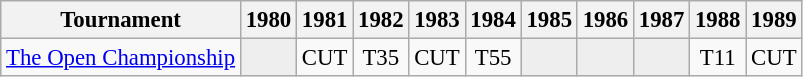<table class="wikitable" style="font-size:95%;text-align:center;">
<tr>
<th>Tournament</th>
<th>1980</th>
<th>1981</th>
<th>1982</th>
<th>1983</th>
<th>1984</th>
<th>1985</th>
<th>1986</th>
<th>1987</th>
<th>1988</th>
<th>1989</th>
</tr>
<tr>
<td align=left><a href='#'>The Open Championship</a></td>
<td style="background:#eeeeee;"></td>
<td>CUT</td>
<td>T35</td>
<td>CUT</td>
<td>T55</td>
<td style="background:#eeeeee;"></td>
<td style="background:#eeeeee;"></td>
<td style="background:#eeeeee;"></td>
<td>T11</td>
<td>CUT</td>
</tr>
</table>
